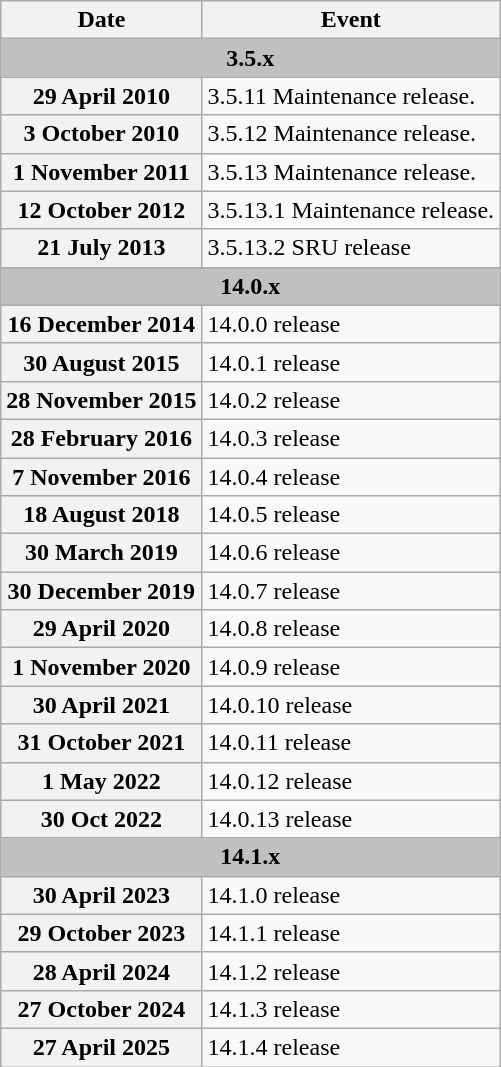<table class="wikitable">
<tr>
<th>Date</th>
<th>Event</th>
</tr>
<tr>
<th colspan="2" style="background:silver;">3.5.x</th>
</tr>
<tr>
<th>29 April 2010</th>
<td>3.5.11 Maintenance release.</td>
</tr>
<tr>
<th>3 October 2010</th>
<td>3.5.12 Maintenance release.</td>
</tr>
<tr>
<th>1 November 2011</th>
<td>3.5.13 Maintenance release.</td>
</tr>
<tr>
<th>12 October 2012</th>
<td>3.5.13.1 Maintenance release.</td>
</tr>
<tr>
<th>21 July 2013</th>
<td>3.5.13.2 SRU release</td>
</tr>
<tr>
<th colspan="2" style="background:silver;">14.0.x</th>
</tr>
<tr>
<th>16 December 2014</th>
<td>14.0.0 release</td>
</tr>
<tr>
<th>30 August 2015</th>
<td>14.0.1 release</td>
</tr>
<tr>
<th>28 November 2015</th>
<td>14.0.2 release</td>
</tr>
<tr>
<th>28 February 2016</th>
<td>14.0.3 release</td>
</tr>
<tr>
<th>7 November 2016</th>
<td>14.0.4 release</td>
</tr>
<tr>
<th>18 August 2018</th>
<td>14.0.5 release</td>
</tr>
<tr>
<th>30 March 2019</th>
<td>14.0.6 release</td>
</tr>
<tr>
<th>30 December 2019</th>
<td>14.0.7 release</td>
</tr>
<tr>
<th>29 April 2020</th>
<td>14.0.8 release</td>
</tr>
<tr>
<th>1 November 2020</th>
<td>14.0.9 release</td>
</tr>
<tr>
<th>30 April 2021</th>
<td>14.0.10 release</td>
</tr>
<tr>
<th>31 October 2021</th>
<td>14.0.11 release</td>
</tr>
<tr>
<th>1 May 2022</th>
<td>14.0.12 release</td>
</tr>
<tr>
<th>30 Oct 2022</th>
<td>14.0.13 release</td>
</tr>
<tr>
<th colspan="2" style="background:silver;">14.1.x</th>
</tr>
<tr>
<th>30 April 2023</th>
<td>14.1.0 release</td>
</tr>
<tr>
<th>29 October 2023</th>
<td>14.1.1 release</td>
</tr>
<tr>
<th>28 April 2024</th>
<td>14.1.2 release</td>
</tr>
<tr>
<th>27 October 2024</th>
<td>14.1.3 release</td>
</tr>
<tr>
<th>27 April 2025</th>
<td>14.1.4 release</td>
</tr>
</table>
